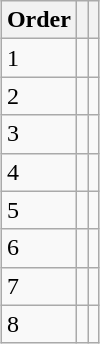<table class="wikitable" style="margin: auto;">
<tr>
<th>Order</th>
<th></th>
<th></th>
</tr>
<tr>
<td>1</td>
<td></td>
<td></td>
</tr>
<tr>
<td>2</td>
<td></td>
<td></td>
</tr>
<tr>
<td>3</td>
<td></td>
<td></td>
</tr>
<tr>
<td>4</td>
<td></td>
<td></td>
</tr>
<tr>
<td>5</td>
<td></td>
<td></td>
</tr>
<tr>
<td>6</td>
<td></td>
<td></td>
</tr>
<tr>
<td>7</td>
<td></td>
<td></td>
</tr>
<tr>
<td>8</td>
<td></td>
<td></td>
</tr>
</table>
